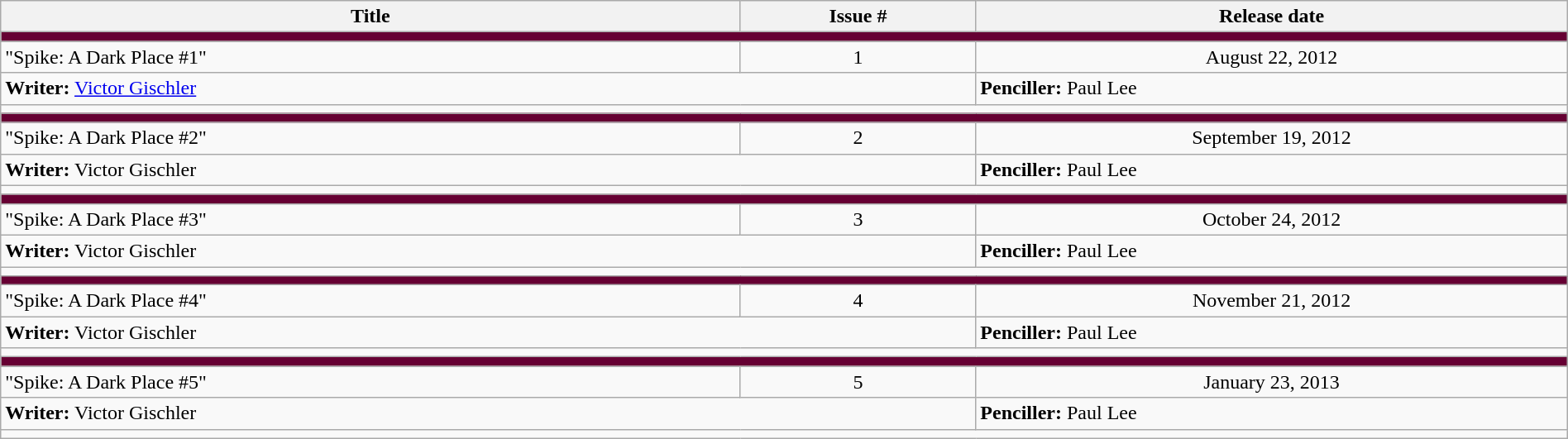<table class="wikitable" style="width:100%">
<tr>
<th>Title</th>
<th>Issue #</th>
<th>Release date</th>
</tr>
<tr>
<td colspan="6" style="background:#660033;"></td>
</tr>
<tr>
<td>"Spike: A Dark Place #1"</td>
<td style="text-align:center;">1</td>
<td style="text-align:center;">August 22, 2012</td>
</tr>
<tr>
<td colspan="2"><strong>Writer:</strong> <a href='#'>Victor Gischler</a></td>
<td><strong>Penciller:</strong> Paul Lee</td>
</tr>
<tr>
<td colspan="6"></td>
</tr>
<tr>
<td colspan="6" style="background:#660033;"></td>
</tr>
<tr>
<td>"Spike: A Dark Place #2"</td>
<td style="text-align:center;">2</td>
<td style="text-align:center;">September 19, 2012</td>
</tr>
<tr>
<td colspan="2"><strong>Writer:</strong> Victor Gischler</td>
<td><strong>Penciller:</strong> Paul Lee</td>
</tr>
<tr>
<td colspan="6"></td>
</tr>
<tr>
<td colspan="6" style="background:#660033;"></td>
</tr>
<tr>
<td>"Spike: A Dark Place #3"</td>
<td style="text-align:center;">3</td>
<td style="text-align:center;">October 24, 2012</td>
</tr>
<tr>
<td colspan="2"><strong>Writer:</strong> Victor Gischler</td>
<td><strong>Penciller:</strong> Paul Lee</td>
</tr>
<tr>
<td colspan="6"></td>
</tr>
<tr>
<td colspan="6" style="background:#660033;"></td>
</tr>
<tr>
<td>"Spike: A Dark Place #4"</td>
<td style="text-align:center;">4</td>
<td style="text-align:center;">November 21, 2012</td>
</tr>
<tr>
<td colspan="2"><strong>Writer:</strong> Victor Gischler</td>
<td><strong>Penciller:</strong> Paul Lee</td>
</tr>
<tr>
<td colspan="6"></td>
</tr>
<tr>
<td colspan="6" style="background:#660033;"></td>
</tr>
<tr>
<td>"Spike: A Dark Place #5"</td>
<td style="text-align:center;">5</td>
<td style="text-align:center;">January 23, 2013</td>
</tr>
<tr>
<td colspan="2"><strong>Writer:</strong> Victor Gischler</td>
<td><strong>Penciller:</strong> Paul Lee</td>
</tr>
<tr>
<td colspan="6"></td>
</tr>
</table>
